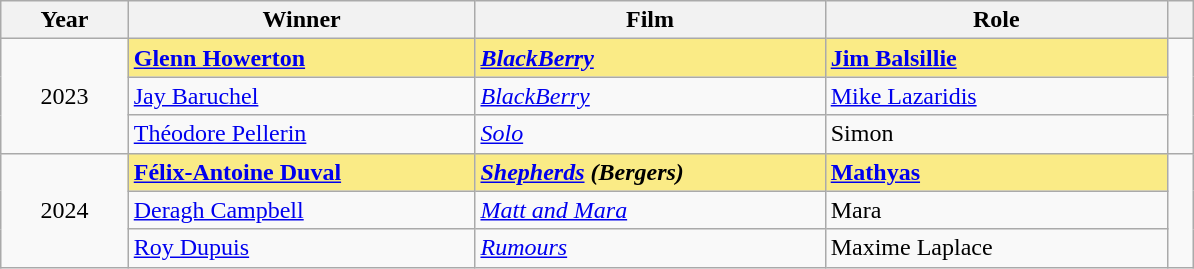<table class="wikitable" width="63%" cellpadding="5">
<tr>
<th width="100"><strong>Year</strong></th>
<th width="300"><strong>Winner</strong></th>
<th width="300"><strong>Film</strong></th>
<th width="300"><strong>Role</strong></th>
<th width="15"><strong></strong></th>
</tr>
<tr>
<td style="text-align:center;" rowspan="3">2023</td>
<td style="background:#FAEB86;"><strong><a href='#'>Glenn Howerton</a></strong></td>
<td style="background:#FAEB86;"><strong><em><a href='#'>BlackBerry</a></em></strong></td>
<td style="background:#FAEB86;"><strong><a href='#'>Jim Balsillie</a></strong></td>
<td style="text-align:center;" rowspan="3"></td>
</tr>
<tr>
<td><a href='#'>Jay Baruchel</a></td>
<td><em><a href='#'>BlackBerry</a></em></td>
<td><a href='#'>Mike Lazaridis</a></td>
</tr>
<tr>
<td><a href='#'>Théodore Pellerin</a></td>
<td><em><a href='#'>Solo</a></em></td>
<td>Simon</td>
</tr>
<tr>
<td style="text-align:center;" rowspan="3">2024</td>
<td style="background:#FAEB86;"><strong><a href='#'>Félix-Antoine Duval</a></strong></td>
<td style="background:#FAEB86;"><strong><em><a href='#'>Shepherds</a> (Bergers)</em></strong></td>
<td style="background:#FAEB86;"><strong><a href='#'>Mathyas</a></strong></td>
<td style="text-align:center;" rowspan="3"></td>
</tr>
<tr>
<td><a href='#'>Deragh Campbell</a></td>
<td><em><a href='#'>Matt and Mara</a></em></td>
<td>Mara</td>
</tr>
<tr>
<td><a href='#'>Roy Dupuis</a></td>
<td><em><a href='#'>Rumours</a></em></td>
<td>Maxime Laplace</td>
</tr>
</table>
